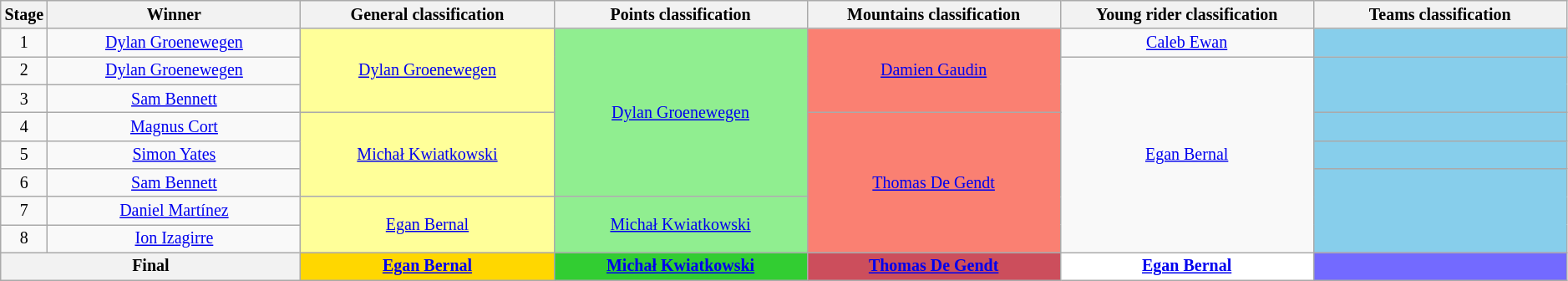<table class=wikitable style="text-align: center; font-size:smaller;">
<tr>
<th style="width:1%;">Stage</th>
<th style="width:16.5%;">Winner</th>
<th style="width:16.5%;">General classification<br></th>
<th style="width:16.5%;">Points classification<br></th>
<th style="width:16.5%;">Mountains classification<br></th>
<th style="width:16.5%;">Young rider classification<br></th>
<th style="width:16.5%;">Teams classification</th>
</tr>
<tr>
<td>1</td>
<td><a href='#'>Dylan Groenewegen</a></td>
<td style="background:#ffff99;" rowspan=3><a href='#'>Dylan Groenewegen</a></td>
<td style="background:lightgreen;" rowspan=6><a href='#'>Dylan Groenewegen</a></td>
<td style="background:salmon;" rowspan=3><a href='#'>Damien Gaudin</a></td>
<td style="background:offwhite;"><a href='#'>Caleb Ewan</a></td>
<td style="background:skyblue;"></td>
</tr>
<tr>
<td>2</td>
<td><a href='#'>Dylan Groenewegen</a></td>
<td style="background:offwhite;" rowspan=7><a href='#'>Egan Bernal</a></td>
<td style="background:skyblue;" rowspan=2></td>
</tr>
<tr>
<td>3</td>
<td><a href='#'>Sam Bennett</a></td>
</tr>
<tr>
<td>4</td>
<td><a href='#'>Magnus Cort</a></td>
<td style="background:#ffff99;" rowspan=3><a href='#'>Michał Kwiatkowski</a></td>
<td style="background:salmon;" rowspan=5><a href='#'>Thomas De Gendt</a></td>
<td style="background:skyblue;"></td>
</tr>
<tr>
<td>5</td>
<td><a href='#'>Simon Yates</a></td>
<td style="background:skyblue;"></td>
</tr>
<tr>
<td>6</td>
<td><a href='#'>Sam Bennett</a></td>
<td style="background:skyblue;" rowspan=3></td>
</tr>
<tr>
<td>7</td>
<td><a href='#'>Daniel Martínez</a></td>
<td style="background:#ffff99;" rowspan=2><a href='#'>Egan Bernal</a></td>
<td style="background:lightgreen;" rowspan=2><a href='#'>Michał Kwiatkowski</a></td>
</tr>
<tr>
<td>8</td>
<td><a href='#'>Ion Izagirre</a></td>
</tr>
<tr>
<th colspan=2>Final</th>
<th style="background:gold;"><a href='#'>Egan Bernal</a></th>
<th style="background:limegreen;"><a href='#'>Michał Kwiatkowski</a></th>
<th style="background:#CC4E5C;"><a href='#'>Thomas De Gendt</a></th>
<th style="background:white;"><a href='#'>Egan Bernal</a></th>
<th style="background:#736aff;"></th>
</tr>
</table>
